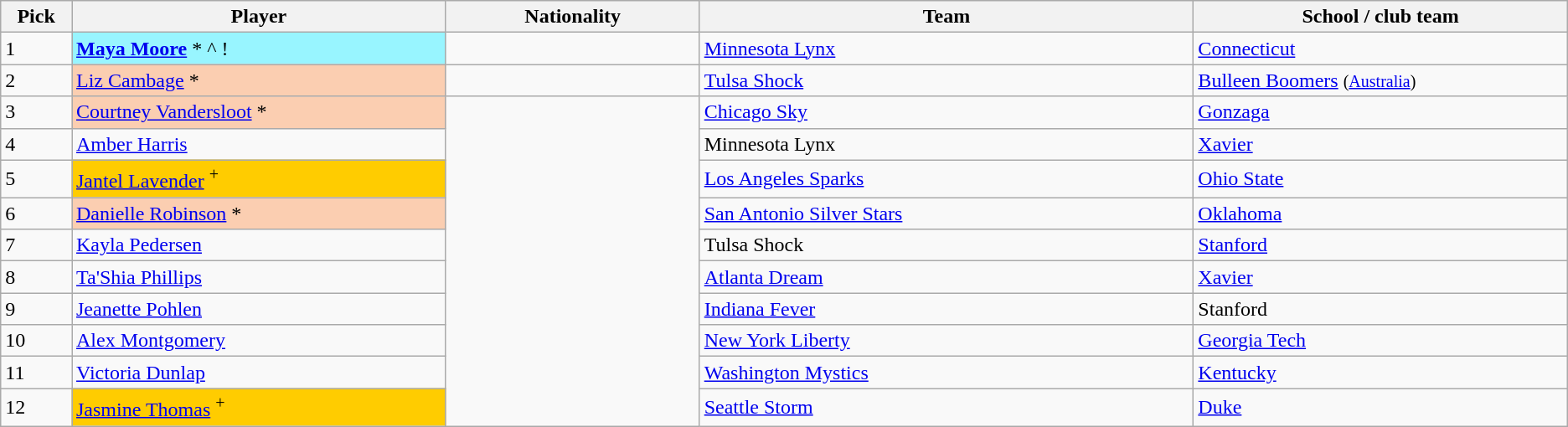<table class="wikitable sortable">
<tr>
<th width=50>Pick</th>
<th width=300>Player</th>
<th width=200>Nationality</th>
<th width=400>Team</th>
<th width=300>School / club team</th>
</tr>
<tr>
<td>1</td>
<td bgcolor=#98f5ff><strong><a href='#'>Maya Moore</a></strong> * ^ !</td>
<td></td>
<td><a href='#'>Minnesota Lynx</a></td>
<td><a href='#'>Connecticut</a></td>
</tr>
<tr>
<td>2</td>
<td bgcolor=#FBCEB1><a href='#'>Liz Cambage</a> *</td>
<td></td>
<td><a href='#'>Tulsa Shock</a></td>
<td><a href='#'>Bulleen Boomers</a> <small>(<a href='#'>Australia</a>)</small></td>
</tr>
<tr>
<td>3</td>
<td bgcolor=#FBCEB1><a href='#'>Courtney Vandersloot</a> *</td>
<td rowspan=10></td>
<td><a href='#'>Chicago Sky</a></td>
<td><a href='#'>Gonzaga</a></td>
</tr>
<tr>
<td>4</td>
<td><a href='#'>Amber Harris</a></td>
<td>Minnesota Lynx </td>
<td><a href='#'>Xavier</a></td>
</tr>
<tr>
<td>5</td>
<td bgcolor=#FFCC00><a href='#'>Jantel Lavender</a> <sup>+</sup></td>
<td><a href='#'>Los Angeles Sparks</a></td>
<td><a href='#'>Ohio State</a></td>
</tr>
<tr>
<td>6</td>
<td bgcolor=#FBCEB1><a href='#'>Danielle Robinson</a> *</td>
<td><a href='#'>San Antonio Silver Stars</a></td>
<td><a href='#'>Oklahoma</a></td>
</tr>
<tr>
<td>7</td>
<td><a href='#'>Kayla Pedersen</a></td>
<td>Tulsa Shock </td>
<td><a href='#'>Stanford</a></td>
</tr>
<tr>
<td>8</td>
<td><a href='#'>Ta'Shia Phillips</a> </td>
<td><a href='#'>Atlanta Dream</a></td>
<td><a href='#'>Xavier</a></td>
</tr>
<tr>
<td>9</td>
<td><a href='#'>Jeanette Pohlen</a></td>
<td><a href='#'>Indiana Fever</a></td>
<td>Stanford</td>
</tr>
<tr>
<td>10</td>
<td><a href='#'>Alex Montgomery</a></td>
<td><a href='#'>New York Liberty</a></td>
<td><a href='#'>Georgia Tech</a></td>
</tr>
<tr>
<td>11</td>
<td><a href='#'>Victoria Dunlap</a></td>
<td><a href='#'>Washington Mystics</a></td>
<td><a href='#'>Kentucky</a></td>
</tr>
<tr>
<td>12</td>
<td bgcolor=#FFCC00><a href='#'>Jasmine Thomas</a> <sup>+</sup></td>
<td><a href='#'>Seattle Storm</a></td>
<td><a href='#'>Duke</a></td>
</tr>
</table>
